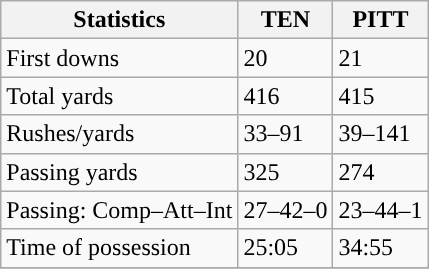<table class="wikitable" style="float: left;">
<tr>
<th>Statistics</th>
<th>TEN</th>
<th>PITT</th>
</tr>
<tr>
<td>First downs</td>
<td>20</td>
<td>21</td>
</tr>
<tr>
<td>Total yards</td>
<td>416</td>
<td>415</td>
</tr>
<tr>
<td>Rushes/yards</td>
<td>33–91</td>
<td>39–141</td>
</tr>
<tr>
<td>Passing yards</td>
<td>325</td>
<td>274</td>
</tr>
<tr>
<td>Passing: Comp–Att–Int</td>
<td>27–42–0</td>
<td>23–44–1</td>
</tr>
<tr>
<td>Time of possession</td>
<td>25:05</td>
<td>34:55</td>
</tr>
<tr>
</tr>
</table>
